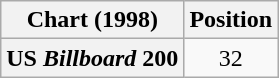<table class="wikitable plainrowheaders" style="text-align:center">
<tr>
<th scope="col">Chart (1998)</th>
<th scope="col">Position</th>
</tr>
<tr>
<th scope="row">US <em>Billboard</em> 200</th>
<td>32</td>
</tr>
</table>
